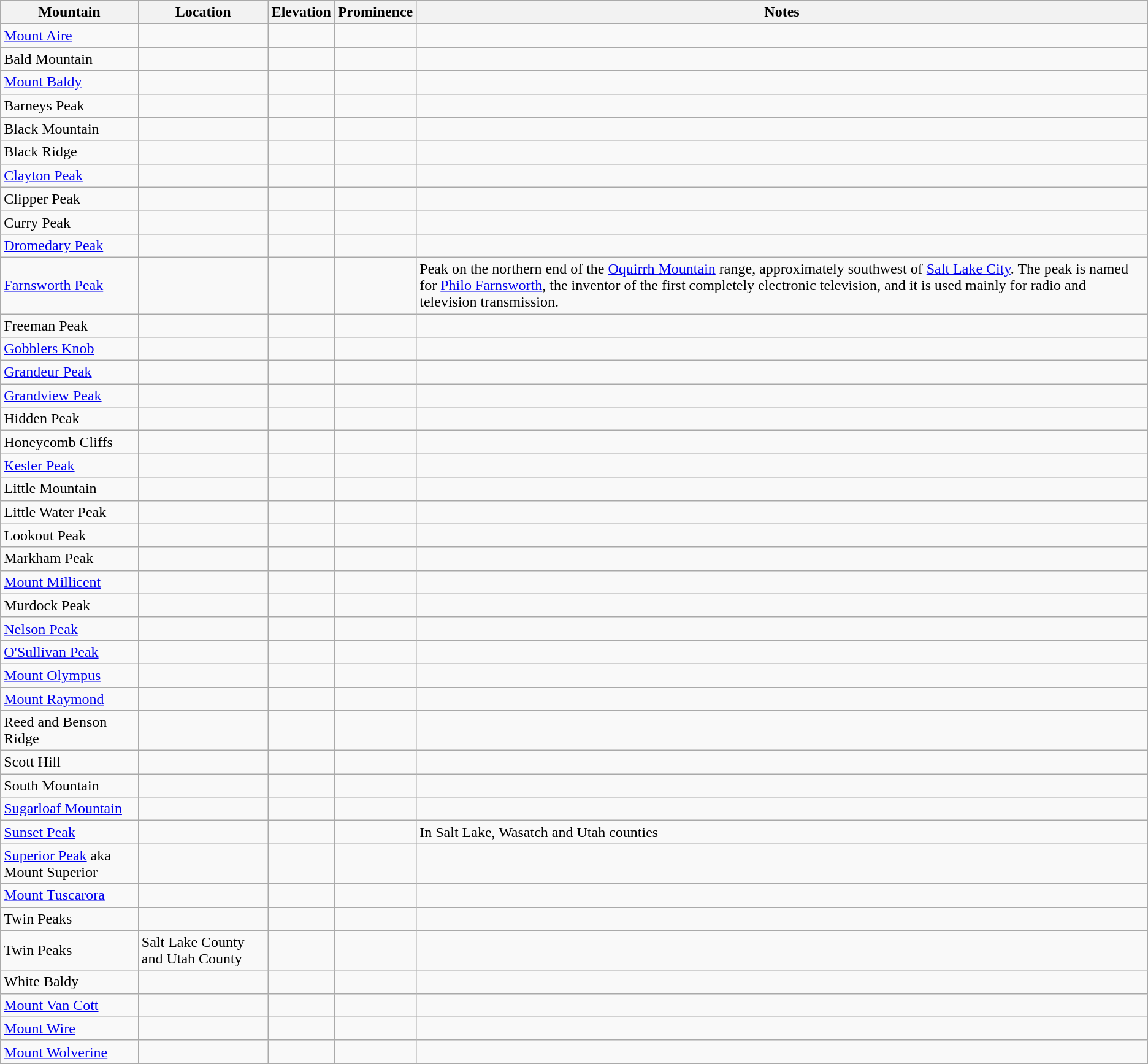<table class="wikitable sortable">
<tr>
<th>Mountain</th>
<th>Location</th>
<th>Elevation</th>
<th>Prominence</th>
<th>Notes</th>
</tr>
<tr>
<td><a href='#'>Mount Aire</a></td>
<td></td>
<td></td>
<td></td>
<td></td>
</tr>
<tr>
<td>Bald Mountain</td>
<td></td>
<td></td>
<td></td>
<td></td>
</tr>
<tr>
<td><a href='#'>Mount Baldy</a></td>
<td></td>
<td></td>
<td></td>
<td></td>
</tr>
<tr>
<td>Barneys Peak</td>
<td></td>
<td></td>
<td></td>
<td></td>
</tr>
<tr>
<td>Black Mountain</td>
<td></td>
<td></td>
<td></td>
<td></td>
</tr>
<tr>
<td>Black Ridge</td>
<td></td>
<td></td>
<td></td>
<td></td>
</tr>
<tr>
<td><a href='#'>Clayton Peak</a></td>
<td></td>
<td></td>
<td></td>
<td></td>
</tr>
<tr>
<td>Clipper Peak</td>
<td></td>
<td></td>
<td></td>
<td></td>
</tr>
<tr>
<td>Curry Peak</td>
<td></td>
<td></td>
<td></td>
<td></td>
</tr>
<tr>
<td><a href='#'>Dromedary Peak</a></td>
<td></td>
<td></td>
<td></td>
<td></td>
</tr>
<tr>
<td><a href='#'>Farnsworth Peak</a></td>
<td></td>
<td></td>
<td></td>
<td>Peak on the northern end of the <a href='#'>Oquirrh Mountain</a> range, approximately  southwest of <a href='#'>Salt Lake City</a>. The peak is named for <a href='#'>Philo Farnsworth</a>, the inventor of the first completely electronic television, and it is used mainly for radio and television transmission.</td>
</tr>
<tr>
<td>Freeman Peak</td>
<td></td>
<td></td>
<td></td>
<td></td>
</tr>
<tr>
<td><a href='#'>Gobblers Knob</a></td>
<td></td>
<td></td>
<td></td>
<td></td>
</tr>
<tr>
<td><a href='#'>Grandeur Peak</a></td>
<td></td>
<td></td>
<td></td>
<td></td>
</tr>
<tr>
<td><a href='#'>Grandview Peak</a></td>
<td></td>
<td></td>
<td></td>
<td></td>
</tr>
<tr>
<td>Hidden Peak</td>
<td></td>
<td></td>
<td></td>
<td></td>
</tr>
<tr>
<td>Honeycomb Cliffs</td>
<td></td>
<td></td>
<td></td>
<td></td>
</tr>
<tr>
<td><a href='#'>Kesler Peak</a></td>
<td></td>
<td></td>
<td></td>
<td></td>
</tr>
<tr>
<td>Little Mountain</td>
<td></td>
<td></td>
<td></td>
<td></td>
</tr>
<tr>
<td>Little Water Peak</td>
<td></td>
<td></td>
<td></td>
<td></td>
</tr>
<tr>
<td>Lookout Peak</td>
<td></td>
<td></td>
<td></td>
<td></td>
</tr>
<tr>
<td>Markham Peak</td>
<td></td>
<td></td>
<td></td>
<td></td>
</tr>
<tr>
<td><a href='#'>Mount Millicent</a></td>
<td></td>
<td></td>
<td></td>
<td></td>
</tr>
<tr>
<td>Murdock Peak</td>
<td></td>
<td></td>
<td></td>
<td></td>
</tr>
<tr>
<td><a href='#'>Nelson Peak</a></td>
<td></td>
<td></td>
<td></td>
<td></td>
</tr>
<tr>
<td><a href='#'>O'Sullivan Peak</a></td>
<td></td>
<td></td>
<td></td>
<td></td>
</tr>
<tr>
<td><a href='#'>Mount Olympus</a></td>
<td></td>
<td></td>
<td></td>
<td></td>
</tr>
<tr>
<td><a href='#'>Mount Raymond</a></td>
<td></td>
<td></td>
<td></td>
<td></td>
</tr>
<tr>
<td>Reed and Benson Ridge</td>
<td></td>
<td></td>
<td></td>
<td></td>
</tr>
<tr>
<td>Scott Hill</td>
<td></td>
<td></td>
<td></td>
<td></td>
</tr>
<tr>
<td>South Mountain</td>
<td></td>
<td></td>
<td></td>
<td></td>
</tr>
<tr>
<td><a href='#'>Sugarloaf Mountain</a></td>
<td></td>
<td></td>
<td></td>
<td></td>
</tr>
<tr>
<td><a href='#'>Sunset Peak</a></td>
<td></td>
<td></td>
<td></td>
<td>In Salt Lake, Wasatch and Utah counties</td>
</tr>
<tr>
<td><a href='#'>Superior Peak</a> aka Mount Superior</td>
<td></td>
<td></td>
<td></td>
<td></td>
</tr>
<tr>
<td><a href='#'>Mount Tuscarora</a></td>
<td></td>
<td></td>
<td></td>
<td></td>
</tr>
<tr>
<td>Twin Peaks</td>
<td></td>
<td></td>
<td></td>
<td></td>
</tr>
<tr>
<td>Twin Peaks</td>
<td>Salt Lake County and Utah County<br></td>
<td></td>
<td></td>
<td></td>
</tr>
<tr>
<td>White Baldy</td>
<td></td>
<td></td>
<td></td>
<td></td>
</tr>
<tr>
<td><a href='#'>Mount Van Cott</a></td>
<td></td>
<td></td>
<td></td>
<td></td>
</tr>
<tr>
<td><a href='#'>Mount Wire</a></td>
<td></td>
<td></td>
<td></td>
<td></td>
</tr>
<tr>
<td><a href='#'>Mount Wolverine</a></td>
<td></td>
<td></td>
<td></td>
<td></td>
</tr>
<tr>
</tr>
</table>
